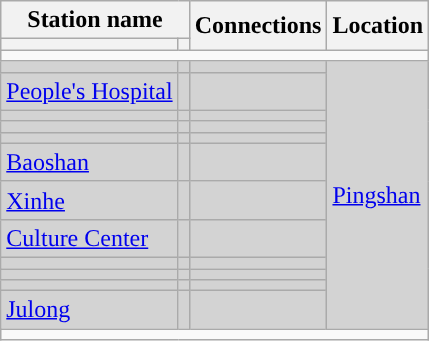<table class="wikitable">
<tr>
<th colspan="2">Station name</th>
<th rowspan="2">Connections</th>
<th rowspan="2">Location</th>
</tr>
<tr>
<th></th>
<th></th>
</tr>
<tr style="background:#">
<td colspan = "7"></td>
</tr>
<tr bgcolor="lightgrey">
<td></td>
<td></td>
<td></td>
<td rowspan=12><a href='#'>Pingshan</a></td>
</tr>
<tr bgcolor="lightgrey">
<td><a href='#'>People's Hospital</a></td>
<td></td>
<td></td>
</tr>
<tr bgcolor="lightgrey">
<td></td>
<td></td>
<td></td>
</tr>
<tr bgcolor="lightgrey">
<td></td>
<td></td>
<td></td>
</tr>
<tr bgcolor="lightgrey">
<td></td>
<td></td>
<td></td>
</tr>
<tr bgcolor="lightgrey">
<td><a href='#'>Baoshan</a></td>
<td></td>
<td></td>
</tr>
<tr bgcolor="lightgrey">
<td><a href='#'>Xinhe</a></td>
<td></td>
<td></td>
</tr>
<tr bgcolor="lightgrey">
<td><a href='#'>Culture Center</a></td>
<td></td>
<td></td>
</tr>
<tr bgcolor="lightgrey">
<td></td>
<td></td>
<td></td>
</tr>
<tr bgcolor="lightgrey">
<td></td>
<td></td>
<td></td>
</tr>
<tr bgcolor="lightgrey">
<td></td>
<td></td>
<td></td>
</tr>
<tr bgcolor="lightgrey">
<td><a href='#'>Julong</a></td>
<td></td>
<td></td>
</tr>
<tr style="background:#">
<td colspan = "7"></td>
</tr>
</table>
